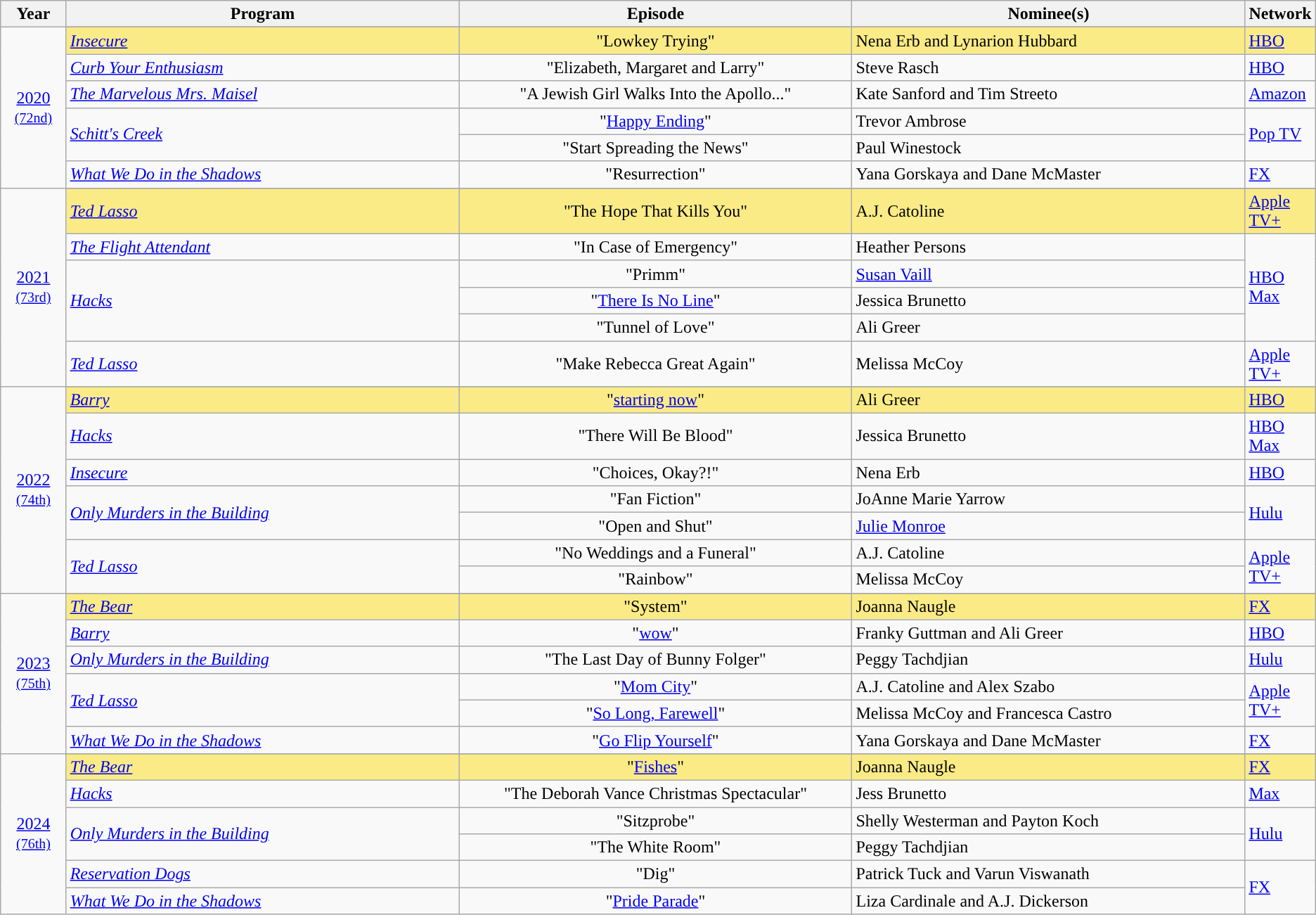<table class="wikitable">
<tr>
<th width="5%">Year</th>
<th width="30%">Program</th>
<th width="30%">Episode</th>
<th width="30%">Nominee(s)</th>
<th width="5%">Network</th>
</tr>
<tr>
<td rowspan=7 style="text-align:center;"><a href='#'>2020</a><br><small><a href='#'>(72nd)</a></small><br></td>
</tr>
<tr style="background:#FAEB86;">
<td><em><a href='#'>Insecure</a></em></td>
<td align=center>"Lowkey Trying"</td>
<td>Nena Erb and Lynarion Hubbard</td>
<td><a href='#'>HBO</a></td>
</tr>
<tr>
<td><em><a href='#'>Curb Your Enthusiasm</a></em></td>
<td align=center>"Elizabeth, Margaret and Larry"</td>
<td>Steve Rasch</td>
<td><a href='#'>HBO</a></td>
</tr>
<tr>
<td><em><a href='#'>The Marvelous Mrs. Maisel</a></em></td>
<td align=center>"A Jewish Girl Walks Into the Apollo..."</td>
<td>Kate Sanford and Tim Streeto</td>
<td><a href='#'>Amazon</a></td>
</tr>
<tr>
<td rowspan=2><em><a href='#'>Schitt's Creek</a></em></td>
<td align=center>"<a href='#'>Happy Ending</a>"</td>
<td>Trevor Ambrose</td>
<td rowspan=2><a href='#'>Pop TV</a></td>
</tr>
<tr>
<td align=center>"Start Spreading the News"</td>
<td>Paul Winestock</td>
</tr>
<tr>
<td><em><a href='#'>What We Do in the Shadows</a></em></td>
<td align=center>"Resurrection"</td>
<td>Yana Gorskaya and Dane McMaster</td>
<td><a href='#'>FX</a></td>
</tr>
<tr>
<td rowspan=7 style="text-align:center;"><a href='#'>2021</a><br><small><a href='#'>(73rd)</a></small><br></td>
</tr>
<tr style="background:#FAEB86;">
<td><em><a href='#'>Ted Lasso</a></em></td>
<td align=center>"The Hope That Kills You"</td>
<td>A.J. Catoline</td>
<td><a href='#'>Apple TV+</a></td>
</tr>
<tr>
<td><em><a href='#'>The Flight Attendant</a></em></td>
<td align=center>"In Case of Emergency"</td>
<td>Heather Persons</td>
<td rowspan="4"><a href='#'>HBO Max</a></td>
</tr>
<tr>
<td rowspan="3"><em><a href='#'>Hacks</a></em></td>
<td align=center>"Primm"</td>
<td><a href='#'>Susan Vaill</a></td>
</tr>
<tr>
<td align=center>"<a href='#'>There Is No Line</a>"</td>
<td>Jessica Brunetto</td>
</tr>
<tr>
<td align=center>"Tunnel of Love"</td>
<td>Ali Greer</td>
</tr>
<tr>
<td><em><a href='#'>Ted Lasso</a></em></td>
<td align=center>"Make Rebecca Great Again"</td>
<td>Melissa McCoy</td>
<td><a href='#'>Apple TV+</a></td>
</tr>
<tr>
<td rowspan=8 style="text-align:center;"><a href='#'>2022</a><br><small><a href='#'>(74th)</a></small><br></td>
</tr>
<tr style="background:#FAEB86;">
<td><em><a href='#'>Barry</a></em></td>
<td align=center>"<a href='#'>starting now</a>"</td>
<td>Ali Greer</td>
<td><a href='#'>HBO</a></td>
</tr>
<tr>
<td><em><a href='#'>Hacks</a></em></td>
<td align=center>"There Will Be Blood"</td>
<td>Jessica Brunetto</td>
<td><a href='#'>HBO Max</a></td>
</tr>
<tr>
<td><em><a href='#'>Insecure</a></em></td>
<td align=center>"Choices, Okay?!"</td>
<td>Nena Erb</td>
<td><a href='#'>HBO</a></td>
</tr>
<tr>
<td rowspan="2"><em><a href='#'>Only Murders in the Building</a></em></td>
<td align=center>"Fan Fiction"</td>
<td>JoAnne Marie Yarrow</td>
<td rowspan="2"><a href='#'>Hulu</a></td>
</tr>
<tr>
<td align=center>"Open and Shut"</td>
<td><a href='#'>Julie Monroe</a></td>
</tr>
<tr>
<td rowspan="2"><em><a href='#'>Ted Lasso</a></em></td>
<td align=center>"No Weddings and a Funeral"</td>
<td>A.J. Catoline</td>
<td rowspan="2"><a href='#'>Apple TV+</a></td>
</tr>
<tr>
<td align=center>"Rainbow"</td>
<td>Melissa McCoy</td>
</tr>
<tr>
<td rowspan=7 style="text-align:center;"><a href='#'>2023</a><br><small><a href='#'>(75th)</a></small><br></td>
</tr>
<tr style="background:#FAEB86;">
<td><em><a href='#'>The Bear</a></em></td>
<td align=center>"System"</td>
<td>Joanna Naugle</td>
<td><a href='#'>FX</a></td>
</tr>
<tr>
<td><em><a href='#'>Barry</a></em></td>
<td align=center>"<a href='#'>wow</a>"</td>
<td>Franky Guttman and Ali Greer</td>
<td><a href='#'>HBO</a></td>
</tr>
<tr>
<td><em><a href='#'>Only Murders in the Building</a></em></td>
<td align=center>"The Last Day of Bunny Folger"</td>
<td>Peggy Tachdjian</td>
<td><a href='#'>Hulu</a></td>
</tr>
<tr>
<td rowspan="2"><em><a href='#'>Ted Lasso</a></em></td>
<td align=center>"<a href='#'>Mom City</a>"</td>
<td>A.J. Catoline and Alex Szabo</td>
<td rowspan="2"><a href='#'>Apple TV+</a></td>
</tr>
<tr>
<td align=center>"<a href='#'>So Long, Farewell</a>"</td>
<td>Melissa McCoy and Francesca Castro</td>
</tr>
<tr>
<td><em><a href='#'>What We Do in the Shadows</a></em></td>
<td align=center>"<a href='#'>Go Flip Yourself</a>"</td>
<td>Yana Gorskaya and Dane McMaster</td>
<td><a href='#'>FX</a></td>
</tr>
<tr>
<td rowspan=7 style="text-align:center;"><a href='#'>2024</a><br><small><a href='#'>(76th)</a></small><br></td>
</tr>
<tr style="background:#FAEB86;">
<td><em><a href='#'>The Bear</a></em></td>
<td align=center>"<a href='#'>Fishes</a>"</td>
<td>Joanna Naugle</td>
<td><a href='#'>FX</a></td>
</tr>
<tr>
<td><em><a href='#'>Hacks</a></em></td>
<td align=center>"The Deborah Vance Christmas Spectacular"</td>
<td>Jess Brunetto</td>
<td><a href='#'>Max</a></td>
</tr>
<tr>
<td rowspan="2"><em><a href='#'>Only Murders in the Building</a></em></td>
<td align=center>"Sitzprobe"</td>
<td>Shelly Westerman and Payton Koch</td>
<td rowspan="2"><a href='#'>Hulu</a></td>
</tr>
<tr>
<td align=center>"The White Room"</td>
<td>Peggy Tachdjian</td>
</tr>
<tr>
<td><em><a href='#'>Reservation Dogs</a></em></td>
<td align=center>"Dig"</td>
<td>Patrick Tuck and Varun Viswanath</td>
<td rowspan="2"><a href='#'>FX</a></td>
</tr>
<tr>
<td><em><a href='#'>What We Do in the Shadows</a></em></td>
<td align=center>"<a href='#'>Pride Parade</a>"</td>
<td>Liza Cardinale and A.J. Dickerson</td>
</tr>
</table>
